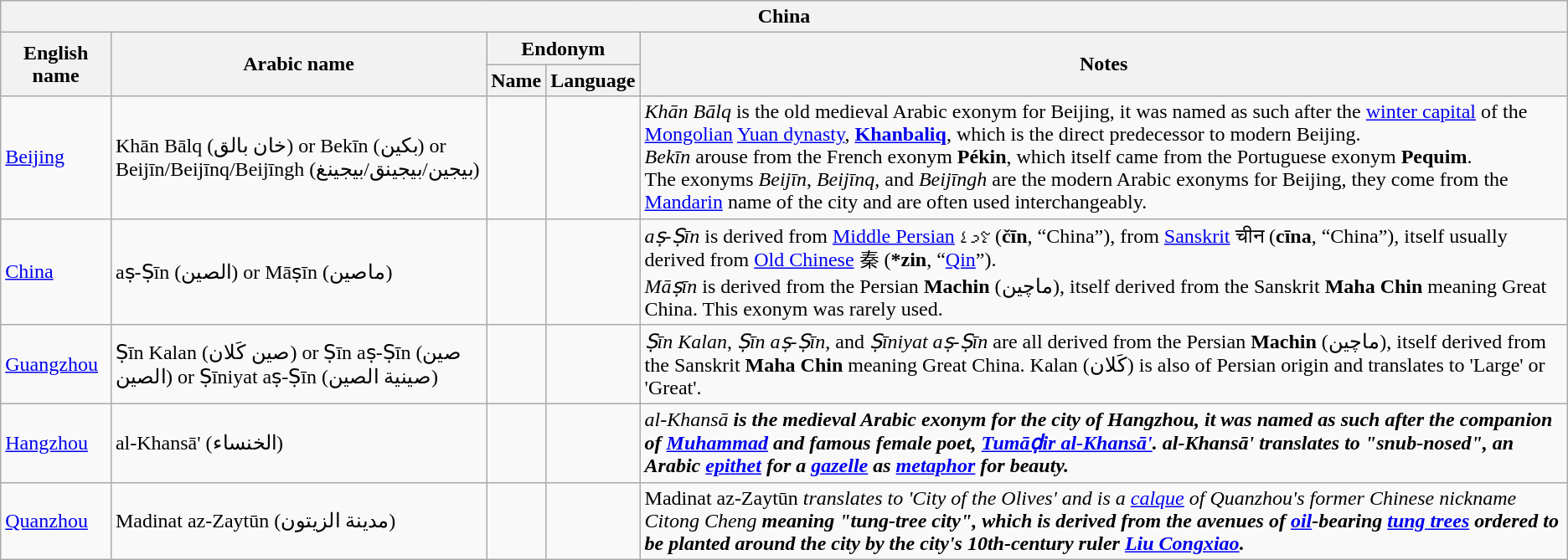<table class="wikitable sortable">
<tr>
<th colspan="5">China</th>
</tr>
<tr>
<th rowspan="2">English name</th>
<th rowspan="2">Arabic name</th>
<th colspan="2">Endonym</th>
<th rowspan="2">Notes</th>
</tr>
<tr>
<th>Name</th>
<th>Language</th>
</tr>
<tr>
<td><a href='#'>Beijing</a></td>
<td>Khān Bālq (خان بالق) or Bekīn (بكين) or Beijīn/Beijīnq/Beijīngh (بيجين/بيجينق/بيجينغ)</td>
<td></td>
<td></td>
<td><em>Khān Bālq</em> is the old medieval Arabic exonym for Beijing, it was named as such after the <a href='#'>winter capital</a> of the <a href='#'>Mongolian</a> <a href='#'>Yuan dynasty</a>, <strong><a href='#'>Khanbaliq</a></strong>, which is the direct predecessor to modern Beijing.<br><em>Bekīn</em> arouse from the French exonym <strong>Pékin</strong>, which itself came from the Portuguese exonym <strong>Pequim</strong>.<br>The exonyms <em>Beijīn</em>, <em>Beijīnq</em>, and <em>Beijīngh</em> are the modern Arabic exonyms for Beijing, they come from the <a href='#'>Mandarin</a> name of the city and are often used interchangeably.</td>
</tr>
<tr>
<td><a href='#'>China</a></td>
<td>aṣ-Ṣīn (الصين) or Māṣīn (ماصين)</td>
<td></td>
<td></td>
<td><em>aṣ-Ṣīn</em> is derived from <a href='#'>Middle Persian</a> 𐭰𐭩𐭭 (<strong>čīn</strong>, “China”), from <a href='#'>Sanskrit</a> चीन (<strong>cīna</strong>, “China”), itself usually derived from <a href='#'>Old Chinese</a> 秦 (<strong>*zin</strong>, “<a href='#'>Qin</a>”).<br><em>Māṣīn</em> is derived from the Persian <strong>Machin</strong> (ماچين), itself derived from the Sanskrit <strong>Maha Chin</strong> meaning Great China. This exonym was rarely used.</td>
</tr>
<tr>
<td><a href='#'>Guangzhou</a></td>
<td>Ṣīn Kalan (صين كَلان) or Ṣīn aṣ-Ṣīn (صين الصين) or Ṣīniyat aṣ-Ṣīn (صينية الصين)</td>
<td></td>
<td></td>
<td><em>Ṣīn Kalan</em>, <em>Ṣīn aṣ-Ṣīn</em>, and <em>Ṣīniyat aṣ-Ṣīn</em> are all derived from the Persian <strong>Machin</strong> (ماچين), itself derived from the Sanskrit <strong>Maha Chin</strong> meaning Great China. Kalan (كَلان) is also of Persian origin and translates to 'Large' or 'Great'.</td>
</tr>
<tr>
<td><a href='#'>Hangzhou</a></td>
<td>al-Khansā' (الخنساء)</td>
<td></td>
<td></td>
<td><em>al-Khansā<strong> is the medieval Arabic exonym for the city of Hangzhou, it was named as such after the companion of <a href='#'>Muhammad</a> and famous female poet, <a href='#'>Tumāḍir al-Khansā'</a>. al-Khansā' translates to "snub-nosed", an Arabic <a href='#'>epithet</a> for a <a href='#'>gazelle</a> as <a href='#'>metaphor</a> for beauty.</td>
</tr>
<tr>
<td><a href='#'>Quanzhou</a></td>
<td>Madinat az-Zaytūn (مدينة الزيتون)</td>
<td></td>
<td></td>
<td></em>Madinat az-Zaytūn<em> translates to 'City of the Olives' and is a <a href='#'>calque</a> of Quanzhou's former Chinese nickname </strong>Citong Cheng<strong> meaning "tung-tree city", which is derived from the avenues of <a href='#'>oil</a>-bearing <a href='#'>tung trees</a> ordered to be planted around the city by the city's 10th-century ruler <a href='#'>Liu Congxiao</a>.</td>
</tr>
</table>
